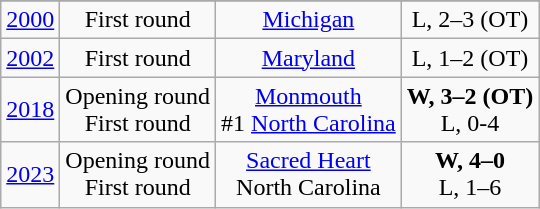<table class="wikitable">
<tr>
</tr>
<tr style="text-align:center;">
<td><a href='#'>2000</a></td>
<td>First round</td>
<td><a href='#'>Michigan</a></td>
<td>L, 2–3 (OT)</td>
</tr>
<tr style="text-align:center;">
<td><a href='#'>2002</a></td>
<td>First round</td>
<td><a href='#'>Maryland</a></td>
<td>L, 1–2 (OT)</td>
</tr>
<tr style="text-align:center;">
<td><a href='#'>2018</a></td>
<td>Opening round<br>First round</td>
<td><a href='#'>Monmouth</a><br>#1 <a href='#'>North Carolina</a></td>
<td><strong>W, 3–2 (OT)</strong><br>L, 0-4</td>
</tr>
<tr style="text-align:center;">
<td><a href='#'>2023</a></td>
<td>Opening round<br>First round</td>
<td><a href='#'>Sacred Heart</a><br>North Carolina</td>
<td><strong>W, 4–0</strong><br>L, 1–6</td>
</tr>
</table>
